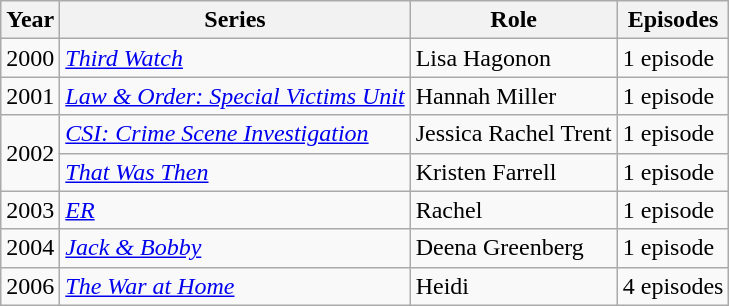<table class=wikitable>
<tr>
<th>Year</th>
<th>Series</th>
<th>Role</th>
<th>Episodes</th>
</tr>
<tr>
<td>2000</td>
<td><em><a href='#'>Third Watch</a></em></td>
<td>Lisa Hagonon</td>
<td>1 episode</td>
</tr>
<tr>
<td>2001</td>
<td><em><a href='#'>Law & Order: Special Victims Unit</a></em></td>
<td>Hannah Miller</td>
<td>1 episode</td>
</tr>
<tr>
<td rowspan=2>2002</td>
<td><em><a href='#'>CSI: Crime Scene Investigation</a></em></td>
<td>Jessica Rachel Trent</td>
<td>1 episode</td>
</tr>
<tr>
<td><em><a href='#'>That Was Then</a></em></td>
<td>Kristen Farrell</td>
<td>1 episode</td>
</tr>
<tr>
<td>2003</td>
<td><em><a href='#'>ER</a></em></td>
<td>Rachel</td>
<td>1 episode</td>
</tr>
<tr>
<td>2004</td>
<td><em><a href='#'>Jack & Bobby</a></em></td>
<td>Deena Greenberg</td>
<td>1 episode</td>
</tr>
<tr>
<td>2006</td>
<td><em><a href='#'>The War at Home</a></em></td>
<td>Heidi</td>
<td>4 episodes</td>
</tr>
</table>
